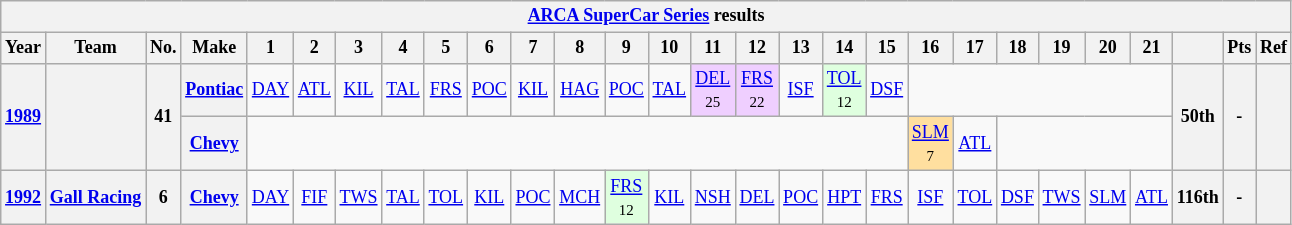<table class="wikitable" style="text-align:center; font-size:75%">
<tr>
<th colspan=45><a href='#'>ARCA SuperCar Series</a> results</th>
</tr>
<tr>
<th>Year</th>
<th>Team</th>
<th>No.</th>
<th>Make</th>
<th>1</th>
<th>2</th>
<th>3</th>
<th>4</th>
<th>5</th>
<th>6</th>
<th>7</th>
<th>8</th>
<th>9</th>
<th>10</th>
<th>11</th>
<th>12</th>
<th>13</th>
<th>14</th>
<th>15</th>
<th>16</th>
<th>17</th>
<th>18</th>
<th>19</th>
<th>20</th>
<th>21</th>
<th></th>
<th>Pts</th>
<th>Ref</th>
</tr>
<tr>
<th rowspan=2><a href='#'>1989</a></th>
<th rowspan=2></th>
<th rowspan=2>41</th>
<th><a href='#'>Pontiac</a></th>
<td><a href='#'>DAY</a></td>
<td><a href='#'>ATL</a></td>
<td><a href='#'>KIL</a></td>
<td><a href='#'>TAL</a></td>
<td><a href='#'>FRS</a></td>
<td><a href='#'>POC</a></td>
<td><a href='#'>KIL</a></td>
<td><a href='#'>HAG</a></td>
<td><a href='#'>POC</a></td>
<td><a href='#'>TAL</a></td>
<td style="background:#EFCFFF;"><a href='#'>DEL</a><br><small>25</small></td>
<td style="background:#EFCFFF;"><a href='#'>FRS</a><br><small>22</small></td>
<td><a href='#'>ISF</a></td>
<td style="background:#DFFFDF;"><a href='#'>TOL</a><br><small>12</small></td>
<td><a href='#'>DSF</a></td>
<td colspan=6></td>
<th rowspan=2>50th</th>
<th rowspan=2>-</th>
<th rowspan=2></th>
</tr>
<tr>
<th><a href='#'>Chevy</a></th>
<td colspan=15></td>
<td style="background:#FFDF9F;"><a href='#'>SLM</a><br><small>7</small></td>
<td><a href='#'>ATL</a></td>
<td colspan=4></td>
</tr>
<tr>
<th><a href='#'>1992</a></th>
<th><a href='#'>Gall Racing</a></th>
<th>6</th>
<th><a href='#'>Chevy</a></th>
<td><a href='#'>DAY</a></td>
<td><a href='#'>FIF</a></td>
<td><a href='#'>TWS</a></td>
<td><a href='#'>TAL</a></td>
<td><a href='#'>TOL</a></td>
<td><a href='#'>KIL</a></td>
<td><a href='#'>POC</a></td>
<td><a href='#'>MCH</a></td>
<td style="background:#DFFFDF;"><a href='#'>FRS</a><br><small>12</small></td>
<td><a href='#'>KIL</a></td>
<td><a href='#'>NSH</a></td>
<td><a href='#'>DEL</a></td>
<td><a href='#'>POC</a></td>
<td><a href='#'>HPT</a></td>
<td><a href='#'>FRS</a></td>
<td><a href='#'>ISF</a></td>
<td><a href='#'>TOL</a></td>
<td><a href='#'>DSF</a></td>
<td><a href='#'>TWS</a></td>
<td><a href='#'>SLM</a></td>
<td><a href='#'>ATL</a></td>
<th>116th</th>
<th>-</th>
<th></th>
</tr>
</table>
